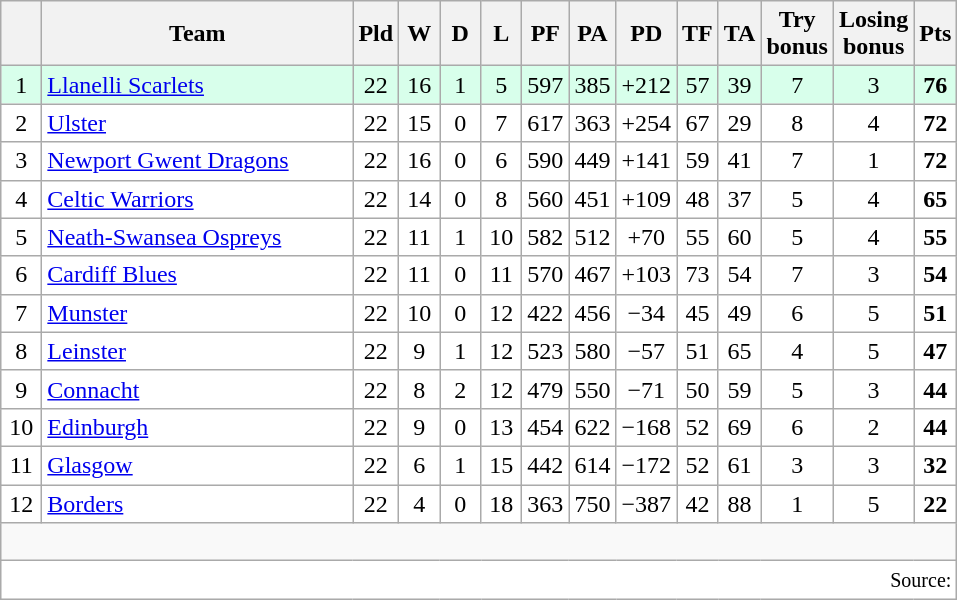<table class="wikitable" style="float:left; margin-right:15px; text-align: center;">
<tr>
<th width="20"></th>
<th width="200">Team</th>
<th width="20">Pld</th>
<th width="20">W</th>
<th width="20">D</th>
<th width="20">L</th>
<th width="20">PF</th>
<th width="20">PA</th>
<th width="20">PD</th>
<th width="20">TF</th>
<th width="20">TA</th>
<th width="20">Try bonus</th>
<th width="20">Losing bonus</th>
<th width="20">Pts</th>
</tr>
<tr bgcolor=#d8ffeb align=center>
<td>1</td>
<td align=left> <a href='#'>Llanelli Scarlets</a></td>
<td>22</td>
<td>16</td>
<td>1</td>
<td>5</td>
<td>597</td>
<td>385</td>
<td>+212</td>
<td>57</td>
<td>39</td>
<td>7</td>
<td>3</td>
<td><strong>76</strong></td>
</tr>
<tr bgcolor=#ffffff align=center>
<td>2</td>
<td align=left> <a href='#'>Ulster</a></td>
<td>22</td>
<td>15</td>
<td>0</td>
<td>7</td>
<td>617</td>
<td>363</td>
<td>+254</td>
<td>67</td>
<td>29</td>
<td>8</td>
<td>4</td>
<td><strong>72</strong></td>
</tr>
<tr bgcolor=#ffffff align=center>
<td>3</td>
<td align=left> <a href='#'>Newport Gwent Dragons</a></td>
<td>22</td>
<td>16</td>
<td>0</td>
<td>6</td>
<td>590</td>
<td>449</td>
<td>+141</td>
<td>59</td>
<td>41</td>
<td>7</td>
<td>1</td>
<td><strong>72</strong></td>
</tr>
<tr bgcolor=#ffffff align=center>
<td>4</td>
<td align=left> <a href='#'>Celtic Warriors</a></td>
<td>22</td>
<td>14</td>
<td>0</td>
<td>8</td>
<td>560</td>
<td>451</td>
<td>+109</td>
<td>48</td>
<td>37</td>
<td>5</td>
<td>4</td>
<td><strong>65</strong></td>
</tr>
<tr bgcolor=#ffffff align=center>
<td>5</td>
<td align=left> <a href='#'>Neath-Swansea Ospreys</a></td>
<td>22</td>
<td>11</td>
<td>1</td>
<td>10</td>
<td>582</td>
<td>512</td>
<td>+70</td>
<td>55</td>
<td>60</td>
<td>5</td>
<td>4</td>
<td><strong>55</strong></td>
</tr>
<tr bgcolor=#ffffff align=center>
<td>6</td>
<td align=left> <a href='#'>Cardiff Blues</a></td>
<td>22</td>
<td>11</td>
<td>0</td>
<td>11</td>
<td>570</td>
<td>467</td>
<td>+103</td>
<td>73</td>
<td>54</td>
<td>7</td>
<td>3</td>
<td><strong>54</strong></td>
</tr>
<tr bgcolor=#ffffff align=center>
<td>7</td>
<td align=left> <a href='#'>Munster</a></td>
<td>22</td>
<td>10</td>
<td>0</td>
<td>12</td>
<td>422</td>
<td>456</td>
<td>−34</td>
<td>45</td>
<td>49</td>
<td>6</td>
<td>5</td>
<td><strong>51</strong></td>
</tr>
<tr bgcolor=#ffffff align=center>
<td>8</td>
<td align=left> <a href='#'>Leinster</a></td>
<td>22</td>
<td>9</td>
<td>1</td>
<td>12</td>
<td>523</td>
<td>580</td>
<td>−57</td>
<td>51</td>
<td>65</td>
<td>4</td>
<td>5</td>
<td><strong>47</strong></td>
</tr>
<tr bgcolor=#ffffff align=center>
<td>9</td>
<td align=left> <a href='#'>Connacht</a></td>
<td>22</td>
<td>8</td>
<td>2</td>
<td>12</td>
<td>479</td>
<td>550</td>
<td>−71</td>
<td>50</td>
<td>59</td>
<td>5</td>
<td>3</td>
<td><strong>44</strong></td>
</tr>
<tr bgcolor=#ffffff align=center>
<td>10</td>
<td align=left> <a href='#'>Edinburgh</a></td>
<td>22</td>
<td>9</td>
<td>0</td>
<td>13</td>
<td>454</td>
<td>622</td>
<td>−168</td>
<td>52</td>
<td>69</td>
<td>6</td>
<td>2</td>
<td><strong>44</strong></td>
</tr>
<tr bgcolor=#ffffff align=center>
<td>11</td>
<td align=left> <a href='#'>Glasgow</a></td>
<td>22</td>
<td>6</td>
<td>1</td>
<td>15</td>
<td>442</td>
<td>614</td>
<td>−172</td>
<td>52</td>
<td>61</td>
<td>3</td>
<td>3</td>
<td><strong>32</strong></td>
</tr>
<tr bgcolor=#ffffff align=center>
<td>12</td>
<td align=left> <a href='#'>Borders</a></td>
<td>22</td>
<td>4</td>
<td>0</td>
<td>18</td>
<td>363</td>
<td>750</td>
<td>−387</td>
<td>42</td>
<td>88</td>
<td>1</td>
<td>5</td>
<td><strong>22</strong></td>
</tr>
<tr>
<td colspan="14"><br></td>
</tr>
<tr>
<td colspan="14" style="text-align:right; background:#fff;" cellpadding="0" cellspacing="0"><small>Source:  </small></td>
</tr>
</table>
